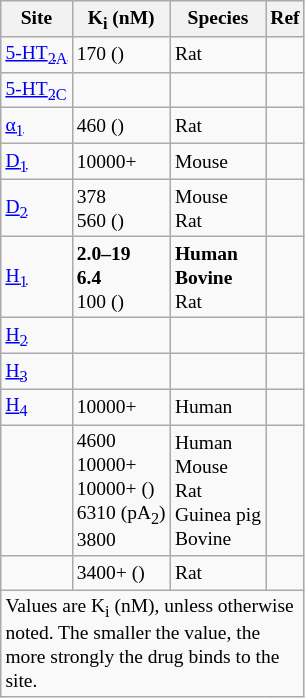<table class="wikitable floatright sortable" style="font-size:small;">
<tr>
<th>Site</th>
<th>K<sub>i</sub> (nM)</th>
<th>Species</th>
<th>Ref</th>
</tr>
<tr>
<td><a href='#'>5-HT<sub>2A</sub></a></td>
<td>170 ()</td>
<td>Rat</td>
<td></td>
</tr>
<tr>
<td><a href='#'>5-HT<sub>2C</sub></a></td>
<td></td>
<td></td>
<td></td>
</tr>
<tr>
<td><a href='#'>α<sub>1</sub></a></td>
<td>460 ()</td>
<td>Rat</td>
<td></td>
</tr>
<tr>
<td><a href='#'>D<sub>1</sub></a></td>
<td>10000+</td>
<td>Mouse</td>
<td></td>
</tr>
<tr>
<td><a href='#'>D<sub>2</sub></a></td>
<td>378<br>560 ()</td>
<td>Mouse<br>Rat</td>
<td><br></td>
</tr>
<tr>
<td><a href='#'>H<sub>1</sub></a></td>
<td><strong>2.0–19</strong><br><strong>6.4</strong><br>100 ()</td>
<td><strong>Human</strong><br><strong>Bovine</strong><br>Rat</td>
<td><br><br></td>
</tr>
<tr>
<td><a href='#'>H<sub>2</sub></a></td>
<td></td>
<td></td>
<td></td>
</tr>
<tr>
<td><a href='#'>H<sub>3</sub></a></td>
<td></td>
<td></td>
<td></td>
</tr>
<tr>
<td><a href='#'>H<sub>4</sub></a></td>
<td>10000+</td>
<td>Human</td>
<td></td>
</tr>
<tr>
<td></td>
<td>4600<br>10000+<br>10000+ ()<br>6310 (pA<sub>2</sub>)<br>3800</td>
<td>Human<br>Mouse<br>Rat<br>Guinea pig<br>Bovine</td>
<td><br><br><br><br></td>
</tr>
<tr>
<td></td>
<td>3400+ ()</td>
<td>Rat</td>
<td></td>
</tr>
<tr class="sortbottom">
<td colspan="4" style="width: 1px;">Values are K<sub>i</sub> (nM), unless otherwise noted. The smaller the value, the more strongly the drug binds to the site.</td>
</tr>
</table>
